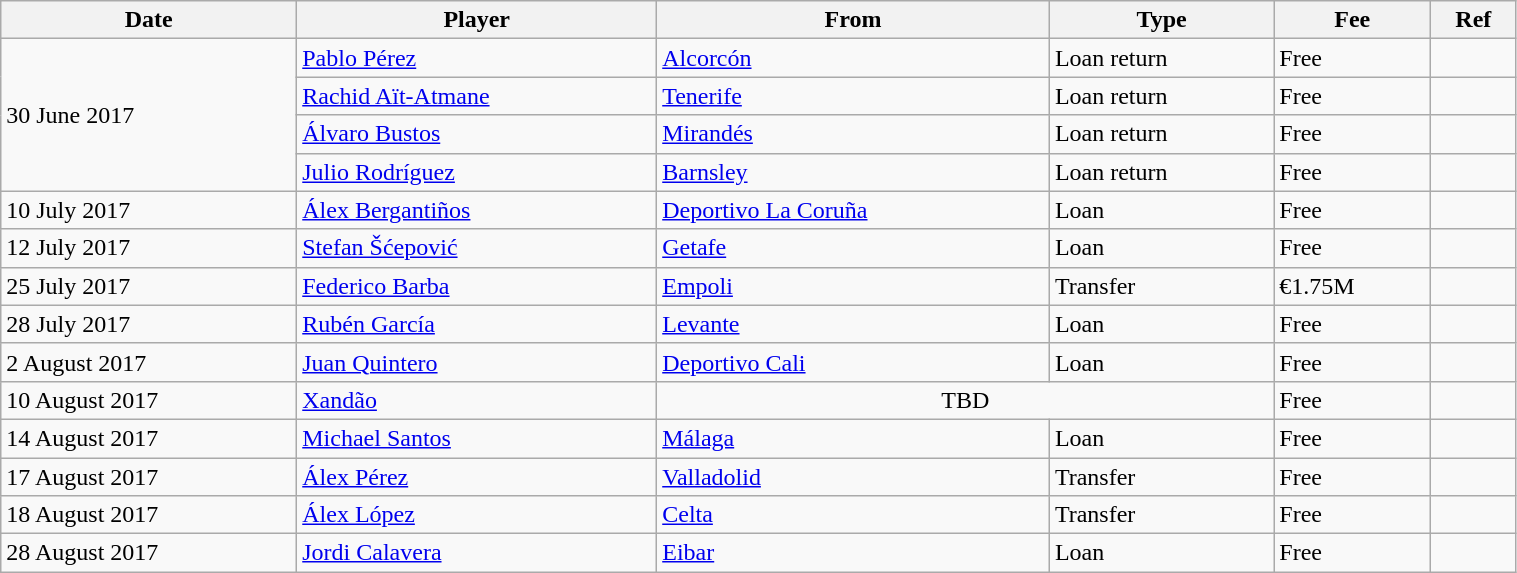<table class="wikitable" style="width:80%;">
<tr>
<th>Date</th>
<th>Player</th>
<th>From</th>
<th>Type</th>
<th>Fee</th>
<th>Ref</th>
</tr>
<tr>
<td rowspan="4">30 June 2017</td>
<td> <a href='#'>Pablo Pérez</a></td>
<td> <a href='#'>Alcorcón</a></td>
<td>Loan return</td>
<td>Free</td>
<td></td>
</tr>
<tr>
<td> <a href='#'>Rachid Aït-Atmane</a></td>
<td> <a href='#'>Tenerife</a></td>
<td>Loan return</td>
<td>Free</td>
<td></td>
</tr>
<tr>
<td> <a href='#'>Álvaro Bustos</a></td>
<td> <a href='#'>Mirandés</a></td>
<td>Loan return</td>
<td>Free</td>
<td></td>
</tr>
<tr>
<td> <a href='#'>Julio Rodríguez</a></td>
<td> <a href='#'>Barnsley</a></td>
<td>Loan return</td>
<td>Free</td>
<td></td>
</tr>
<tr>
<td>10 July 2017</td>
<td> <a href='#'>Álex Bergantiños</a></td>
<td> <a href='#'>Deportivo La Coruña</a></td>
<td>Loan</td>
<td>Free</td>
<td></td>
</tr>
<tr>
<td>12 July 2017</td>
<td> <a href='#'>Stefan Šćepović</a></td>
<td> <a href='#'>Getafe</a></td>
<td>Loan</td>
<td>Free</td>
<td></td>
</tr>
<tr>
<td>25 July 2017</td>
<td> <a href='#'>Federico Barba</a></td>
<td> <a href='#'>Empoli</a></td>
<td>Transfer</td>
<td>€1.75M</td>
<td></td>
</tr>
<tr>
<td>28 July 2017</td>
<td> <a href='#'>Rubén García</a></td>
<td> <a href='#'>Levante</a></td>
<td>Loan</td>
<td>Free</td>
<td></td>
</tr>
<tr>
<td>2 August 2017</td>
<td> <a href='#'>Juan Quintero</a></td>
<td> <a href='#'>Deportivo Cali</a></td>
<td>Loan</td>
<td>Free</td>
<td></td>
</tr>
<tr>
<td>10 August 2017</td>
<td> <a href='#'>Xandão</a></td>
<td colspan="2" style="text-align:center;">TBD</td>
<td>Free</td>
<td></td>
</tr>
<tr>
<td>14 August 2017</td>
<td> <a href='#'>Michael Santos</a></td>
<td> <a href='#'>Málaga</a></td>
<td>Loan</td>
<td>Free</td>
<td></td>
</tr>
<tr>
<td>17 August 2017</td>
<td> <a href='#'>Álex Pérez</a></td>
<td> <a href='#'>Valladolid</a></td>
<td>Transfer</td>
<td>Free</td>
<td></td>
</tr>
<tr>
<td>18 August 2017</td>
<td> <a href='#'>Álex López</a></td>
<td> <a href='#'>Celta</a></td>
<td>Transfer</td>
<td>Free</td>
<td></td>
</tr>
<tr>
<td>28 August 2017</td>
<td> <a href='#'>Jordi Calavera</a></td>
<td> <a href='#'>Eibar</a></td>
<td>Loan</td>
<td>Free</td>
<td></td>
</tr>
</table>
